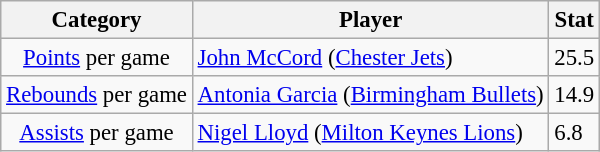<table class="wikitable" style="font-size:95%">
<tr>
<th>Category</th>
<th>Player</th>
<th>Stat</th>
</tr>
<tr --->
<td style="text-align:center"><a href='#'>Points</a> per game</td>
<td> <a href='#'>John McCord</a> (<a href='#'>Chester Jets</a>)</td>
<td>25.5</td>
</tr>
<tr>
<td style="text-align:center"><a href='#'>Rebounds</a> per game</td>
<td> <a href='#'>Antonia Garcia</a> (<a href='#'>Birmingham Bullets</a>)</td>
<td>14.9</td>
</tr>
<tr>
<td style="text-align:center"><a href='#'>Assists</a> per game</td>
<td> <a href='#'>Nigel Lloyd</a> (<a href='#'>Milton Keynes Lions</a>)</td>
<td>6.8</td>
</tr>
</table>
